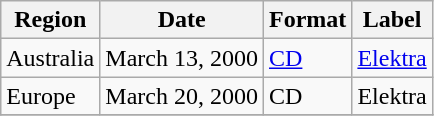<table class="wikitable">
<tr>
<th scope="col">Region</th>
<th scope="col">Date</th>
<th scope="col">Format</th>
<th scope="col">Label</th>
</tr>
<tr>
<td>Australia</td>
<td>March 13, 2000</td>
<td><a href='#'>CD</a></td>
<td><a href='#'>Elektra</a></td>
</tr>
<tr>
<td>Europe</td>
<td>March 20, 2000</td>
<td>CD</td>
<td>Elektra</td>
</tr>
<tr>
</tr>
</table>
